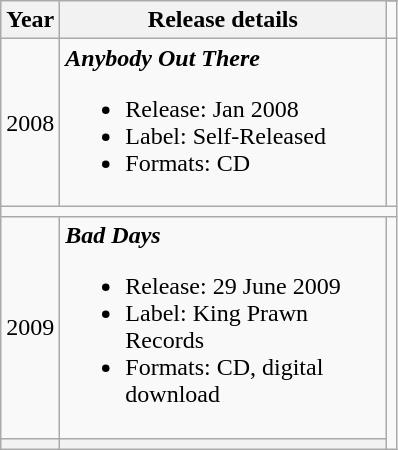<table class="wikitable" style=text-align:center;>
<tr>
<th rowspan="2">Year</th>
<th rowspan="2" width="210">Release details</th>
</tr>
<tr>
<td colspan="16"></td>
</tr>
<tr>
<td>2008</td>
<td align=left><strong><em>Anybody Out There</em></strong><br><ul><li>Release: Jan 2008</li><li>Label:  Self-Released</li><li>Formats: CD</li></ul></td>
</tr>
<tr>
<td colspan="16"></td>
</tr>
<tr>
<td>2009</td>
<td align=left><strong><em>Bad Days</em></strong><br><ul><li>Release: 29 June 2009</li><li>Label:  King Prawn Records</li><li>Formats: CD, digital download</li></ul></td>
</tr>
<tr>
<th rowspan="2"></th>
<th rowspan="2" width="210"></th>
</tr>
<tr>
</tr>
</table>
